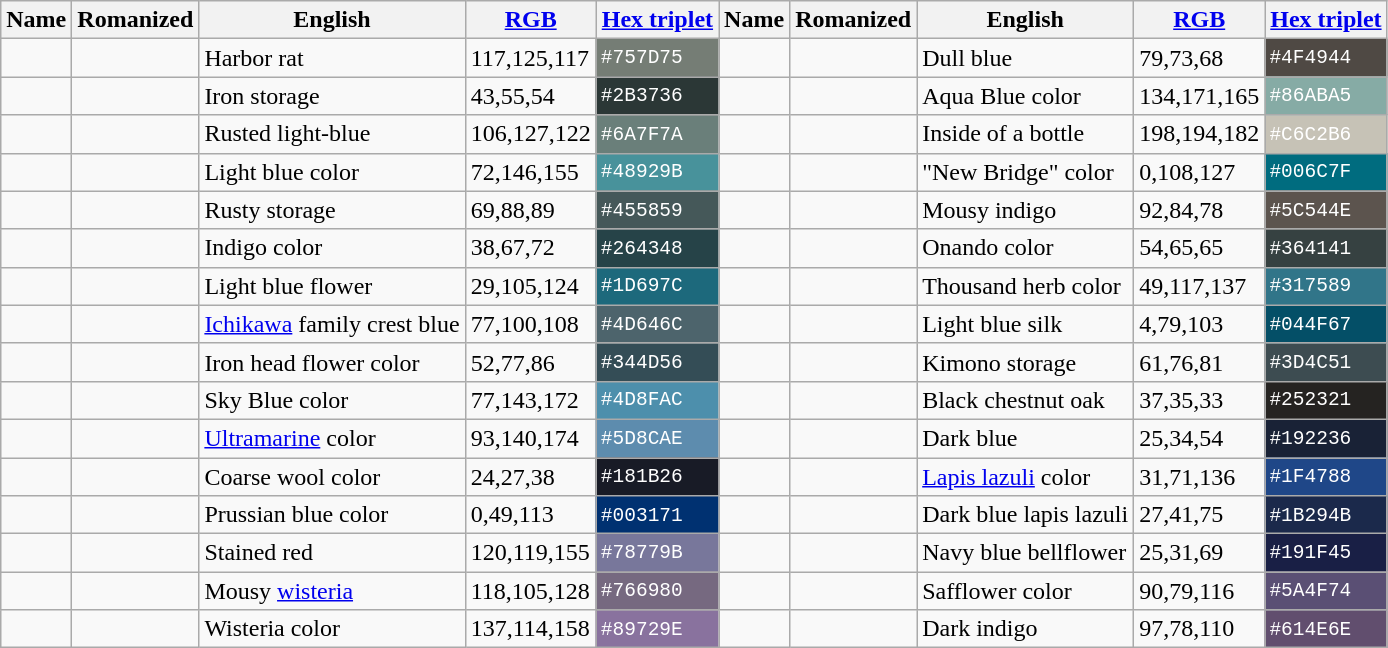<table class="wikitable">
<tr>
<th>Name</th>
<th>Romanized</th>
<th>English</th>
<th><a href='#'>RGB</a></th>
<th><a href='#'>Hex triplet</a></th>
<th>Name</th>
<th>Romanized</th>
<th>English</th>
<th><a href='#'>RGB</a></th>
<th><a href='#'>Hex triplet</a></th>
</tr>
<tr>
<td></td>
<td></td>
<td>Harbor rat</td>
<td>117,125,117</td>
<td style="background:#757D75; color:#ffffff; font-family:monospace;">#757D75</td>
<td></td>
<td></td>
<td>Dull blue</td>
<td>79,73,68</td>
<td style="background:#4F4944; color:#ffffff; font-family:monospace;">#4F4944</td>
</tr>
<tr>
<td></td>
<td></td>
<td>Iron storage</td>
<td>43,55,54</td>
<td style="background:#2B3736; color:#ffffff; font-family:monospace;">#2B3736</td>
<td></td>
<td></td>
<td>Aqua Blue color</td>
<td>134,171,165</td>
<td style="background:#86ABA5; color:#ffffff; font-family:monospace;">#86ABA5</td>
</tr>
<tr>
<td></td>
<td></td>
<td>Rusted light-blue</td>
<td>106,127,122</td>
<td style="background:#6A7F7A; color:#ffffff; font-family:monospace;">#6A7F7A</td>
<td></td>
<td></td>
<td>Inside of a bottle</td>
<td>198,194,182</td>
<td style="background:#C6C2B6; color:#ffffff; font-family:monospace;">#C6C2B6</td>
</tr>
<tr>
<td></td>
<td></td>
<td>Light blue color</td>
<td>72,146,155</td>
<td style="background:#48929B; color:#ffffff; font-family:monospace;">#48929B</td>
<td></td>
<td></td>
<td>"New Bridge" color</td>
<td>0,108,127</td>
<td style="background:#006C7F; color:#ffffff; font-family:monospace;">#006C7F</td>
</tr>
<tr>
<td></td>
<td></td>
<td>Rusty storage</td>
<td>69,88,89</td>
<td style="background:#455859; color:#ffffff; font-family:monospace;">#455859</td>
<td></td>
<td></td>
<td>Mousy indigo</td>
<td>92,84,78</td>
<td style="background:#5C544E; color:#ffffff; font-family:monospace;">#5C544E</td>
</tr>
<tr>
<td></td>
<td></td>
<td>Indigo color</td>
<td>38,67,72</td>
<td style="background:#264348; color:#ffffff; font-family:monospace;">#264348</td>
<td></td>
<td></td>
<td>Onando color</td>
<td>54,65,65</td>
<td style="background:#364141; color:#ffffff; font-family:monospace;">#364141</td>
</tr>
<tr>
<td></td>
<td></td>
<td>Light blue flower</td>
<td>29,105,124</td>
<td style="background:#1D697C; color:#ffffff; font-family:monospace;">#1D697C</td>
<td></td>
<td></td>
<td>Thousand herb color</td>
<td>49,117,137</td>
<td style="background:#317589; color:#ffffff; font-family:monospace;">#317589</td>
</tr>
<tr>
<td></td>
<td></td>
<td><a href='#'>Ichikawa</a> family crest blue</td>
<td>77,100,108</td>
<td style="background:#4D646C; color:#ffffff; font-family:monospace;">#4D646C</td>
<td></td>
<td></td>
<td>Light blue silk</td>
<td>4,79,103</td>
<td style="background:#044F67; color:#ffffff; font-family:monospace;">#044F67</td>
</tr>
<tr>
<td></td>
<td></td>
<td>Iron head flower color</td>
<td>52,77,86</td>
<td style="background:#344D56; color:#ffffff; font-family:monospace;">#344D56</td>
<td></td>
<td></td>
<td>Kimono storage</td>
<td>61,76,81</td>
<td style="background:#3D4C51; color:#ffffff; font-family:monospace;">#3D4C51</td>
</tr>
<tr>
<td></td>
<td></td>
<td>Sky Blue color</td>
<td>77,143,172</td>
<td style="background:#4D8FAC; color:#ffffff; font-family:monospace;">#4D8FAC</td>
<td></td>
<td></td>
<td>Black chestnut oak</td>
<td>37,35,33</td>
<td style="background:#252321; color:#ffffff; font-family:monospace;">#252321</td>
</tr>
<tr>
<td></td>
<td></td>
<td><a href='#'>Ultramarine</a> color</td>
<td>93,140,174</td>
<td style="background:#5D8CAE; color:#ffffff; font-family:monospace;">#5D8CAE</td>
<td></td>
<td></td>
<td>Dark blue</td>
<td>25,34,54</td>
<td style="background:#192236; color:#ffffff; font-family:monospace;">#192236</td>
</tr>
<tr>
<td></td>
<td></td>
<td>Coarse wool color</td>
<td>24,27,38</td>
<td style="background:#181B26; color:#ffffff; font-family:monospace;">#181B26</td>
<td></td>
<td></td>
<td><a href='#'>Lapis lazuli</a> color</td>
<td>31,71,136</td>
<td style="background:#1F4788; color:#ffffff; font-family:monospace;">#1F4788</td>
</tr>
<tr>
<td></td>
<td></td>
<td>Prussian blue color</td>
<td>0,49,113</td>
<td style="background:#003171; color:#ffffff; font-family:monospace;">#003171</td>
<td></td>
<td></td>
<td>Dark blue lapis lazuli</td>
<td>27,41,75</td>
<td style="background:#1B294B; color:#ffffff; font-family:monospace;">#1B294B</td>
</tr>
<tr>
<td></td>
<td></td>
<td>Stained red</td>
<td>120,119,155</td>
<td style="background:#78779B; color:#ffffff; font-family:monospace;">#78779B</td>
<td></td>
<td></td>
<td>Navy blue bellflower</td>
<td>25,31,69</td>
<td style="background:#191F45; color:#ffffff; font-family:monospace;">#191F45</td>
</tr>
<tr>
<td></td>
<td></td>
<td>Mousy <a href='#'>wisteria</a></td>
<td>118,105,128</td>
<td style="background:#766980; color:#ffffff; font-family:monospace;">#766980</td>
<td></td>
<td></td>
<td>Safflower color</td>
<td>90,79,116</td>
<td style="background:#5A4F74; color:#ffffff; font-family:monospace;">#5A4F74</td>
</tr>
<tr>
<td></td>
<td></td>
<td>Wisteria color</td>
<td>137,114,158</td>
<td style="background:#89729E; color:#ffffff; font-family:monospace;">#89729E</td>
<td></td>
<td></td>
<td>Dark indigo</td>
<td>97,78,110</td>
<td style="background:#614E6E; color:#ffffff; font-family:monospace;">#614E6E</td>
</tr>
</table>
